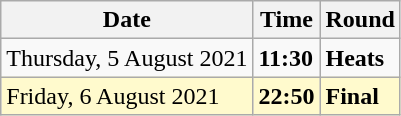<table class="wikitable">
<tr>
<th>Date</th>
<th>Time</th>
<th>Round</th>
</tr>
<tr>
<td>Thursday, 5 August 2021</td>
<td><strong>11:30</strong></td>
<td><strong>Heats</strong></td>
</tr>
<tr style=background:lemonchiffon>
<td>Friday, 6 August 2021</td>
<td><strong>22:50</strong></td>
<td><strong>Final</strong></td>
</tr>
</table>
